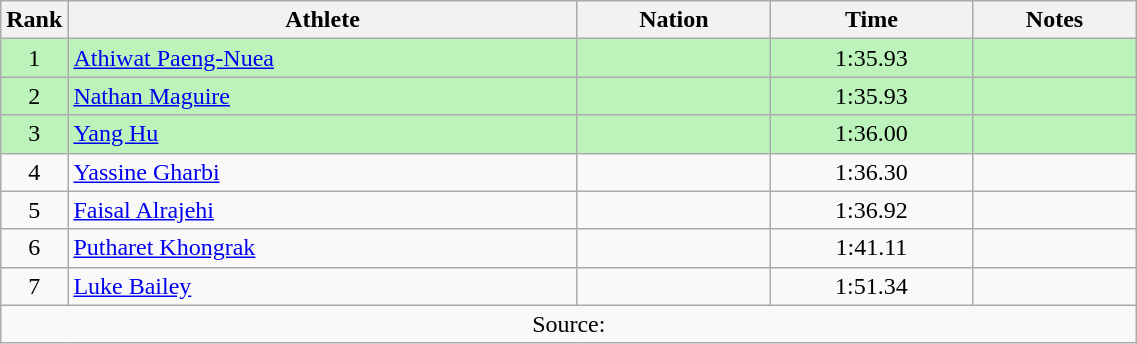<table class="wikitable sortable" style="text-align:center;width: 60%;">
<tr>
<th scope="col" style="width: 10px;">Rank</th>
<th scope="col">Athlete</th>
<th scope="col">Nation</th>
<th scope="col">Time</th>
<th scope="col">Notes</th>
</tr>
<tr bgcolor=bbf3bb>
<td>1</td>
<td align=left><a href='#'>Athiwat Paeng-Nuea</a></td>
<td align=left></td>
<td>1:35.93</td>
<td></td>
</tr>
<tr bgcolor=bbf3bb>
<td>2</td>
<td align=left><a href='#'>Nathan Maguire</a></td>
<td align=left></td>
<td>1:35.93</td>
<td></td>
</tr>
<tr bgcolor=bbf3bb>
<td>3</td>
<td align=left><a href='#'>Yang Hu</a></td>
<td align=left></td>
<td>1:36.00</td>
<td></td>
</tr>
<tr>
<td>4</td>
<td align=left><a href='#'>Yassine Gharbi</a></td>
<td align=left></td>
<td>1:36.30</td>
<td></td>
</tr>
<tr>
<td>5</td>
<td align=left><a href='#'>Faisal Alrajehi</a></td>
<td align=left></td>
<td>1:36.92</td>
<td></td>
</tr>
<tr>
<td>6</td>
<td align=left><a href='#'>Putharet Khongrak</a></td>
<td align=left></td>
<td>1:41.11</td>
<td></td>
</tr>
<tr>
<td>7</td>
<td align=left><a href='#'>Luke Bailey</a></td>
<td align=left></td>
<td>1:51.34</td>
<td></td>
</tr>
<tr class="sortbottom">
<td colspan="5">Source:</td>
</tr>
</table>
